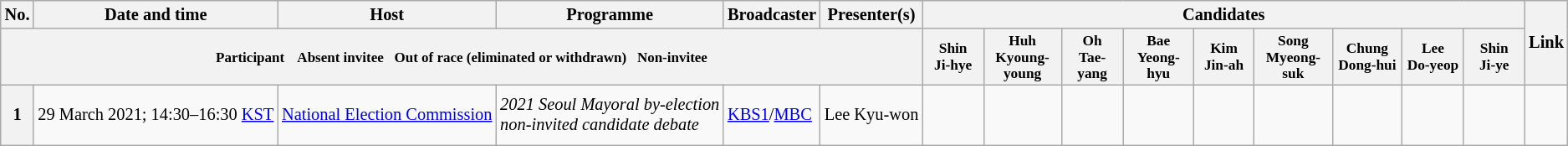<table class="wikitable" style="font-size:85%">
<tr>
<th style="white-space:nowrap;">No.</th>
<th>Date and time</th>
<th>Host</th>
<th>Programme</th>
<th>Broadcaster</th>
<th>Presenter(s)</th>
<th colspan="9" scope="col">Candidates</th>
<th rowspan="2">Link</th>
</tr>
<tr>
<th colspan="6"><small> Participant     Absent invitee       Out of race (eliminated or withdrawn)     Non-invitee</small></th>
<th scope="col" style="width:7em; font-size:85%;">Shin<br>Ji-hye</th>
<th scope="col" style="width:7em; font-size:85%;">Huh<br>Kyoung-young</th>
<th scope="col" style="width:7em; font-size:85%;">Oh<br>Tae-yang</th>
<th scope="col" style="width:7em; font-size:85%;">Bae<br>Yeong-hyu</th>
<th scope="col" style="width:7em; font-size:85%;">Kim<br>Jin-ah</th>
<th scope="col" style="width:7em; font-size:85%;">Song<br>Myeong-suk</th>
<th scope="col" style="width:7em; font-size:85%;">Chung<br>Dong-hui</th>
<th scope="col" style="width:7em; font-size:85%;">Lee<br>Do-yeop</th>
<th scope="col" style="width:7em; font-size:85%;">Shin<br>Ji-ye</th>
</tr>
<tr style="height: 3.5em;">
<th>1</th>
<td style="white-space:nowrap;">29 March 2021; 14:30–16:30 <a href='#'>KST</a></td>
<td style="white-space:nowrap;"><a href='#'>National Election Commission</a></td>
<td style="white-space:nowrap;"><em>2021 Seoul Mayoral by-election</em><br><em>non-invited candidate debate</em></td>
<td style="white-space:nowrap;"><a href='#'>KBS1</a>/<a href='#'>MBC</a></td>
<td style="white-space:nowrap;">Lee Kyu-won</td>
<td></td>
<td></td>
<td></td>
<td></td>
<td></td>
<td></td>
<td></td>
<td></td>
<td></td>
<td></td>
</tr>
</table>
